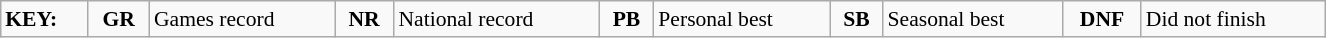<table class="wikitable" style="margin:0.5em auto; font-size:90%; position:relative;" width=70%>
<tr>
<td><strong>KEY:</strong></td>
<td align=center><strong>GR</strong></td>
<td>Games record</td>
<td align=center><strong>NR</strong></td>
<td>National record</td>
<td align=center><strong>PB</strong></td>
<td>Personal best</td>
<td align=center><strong>SB</strong></td>
<td>Seasonal best</td>
<td align=center><strong>DNF</strong></td>
<td>Did not finish</td>
</tr>
</table>
